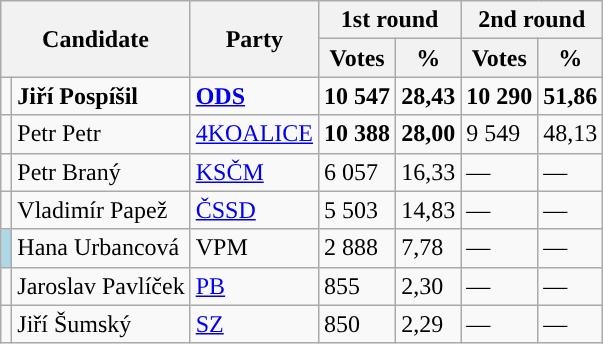<table class="wikitable sortable">
<tr>
<th colspan="2" rowspan="2">Candidate</th>
<th rowspan="2">Party</th>
<th colspan="2">1st round</th>
<th colspan="2">2nd round</th>
</tr>
<tr>
<th>Votes</th>
<th>%</th>
<th>Votes</th>
<th>%</th>
</tr>
<tr>
<td style="background-color:"></td>
<td><strong>Jiří Pospíšil</strong></td>
<td><a href='#'><strong>ODS</strong></a></td>
<td><strong>10 547</strong></td>
<td><strong>28,43</strong></td>
<td><strong>10 290</strong></td>
<td><strong>51,86</strong></td>
</tr>
<tr>
<td style="background-color:"></td>
<td>Petr Petr</td>
<td><a href='#'>4KOALICE</a></td>
<td><strong>10 388</strong></td>
<td><strong>28,00</strong></td>
<td>9 549</td>
<td>48,13</td>
</tr>
<tr>
<td style="background-color:"></td>
<td>Petr Braný</td>
<td><a href='#'>KSČM</a></td>
<td>6 057</td>
<td>16,33</td>
<td>—</td>
<td>—</td>
</tr>
<tr>
<td style="background-color:"></td>
<td>Vladimír Papež</td>
<td><a href='#'>ČSSD</a></td>
<td>5 503</td>
<td>14,83</td>
<td>—</td>
<td>—</td>
</tr>
<tr>
<td style="background-color:lightblue;"></td>
<td>Hana Urbancová</td>
<td>VPM</td>
<td>2 888</td>
<td>7,78</td>
<td>—</td>
<td>—</td>
</tr>
<tr>
<td style="background-color:"></td>
<td>Jaroslav Pavlíček</td>
<td><a href='#'>PB</a></td>
<td>855</td>
<td>2,30</td>
<td>—</td>
<td>—</td>
</tr>
<tr>
<td style="background-color:"></td>
<td>Jiří Šumský</td>
<td><a href='#'>SZ</a></td>
<td>850</td>
<td>2,29</td>
<td>—</td>
<td>—</td>
</tr>
</table>
